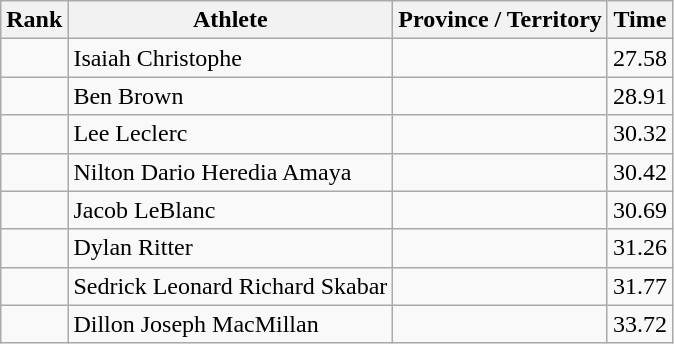<table class="wikitable sortable" style="text-align:center">
<tr>
<th>Rank</th>
<th>Athlete</th>
<th>Province / Territory</th>
<th>Time</th>
</tr>
<tr>
<td></td>
<td align=left>Isaiah Christophe</td>
<td align="left"></td>
<td>27.58</td>
</tr>
<tr>
<td></td>
<td align=left>Ben Brown</td>
<td align="left"></td>
<td>28.91</td>
</tr>
<tr>
<td></td>
<td align=left>Lee Leclerc</td>
<td align="left"></td>
<td>30.32</td>
</tr>
<tr>
<td></td>
<td align=left>Nilton Dario Heredia Amaya</td>
<td align="left"></td>
<td>30.42</td>
</tr>
<tr>
<td></td>
<td align=left>Jacob LeBlanc</td>
<td align="left"></td>
<td>30.69</td>
</tr>
<tr>
<td></td>
<td align=left>Dylan Ritter</td>
<td align="left"></td>
<td>31.26</td>
</tr>
<tr>
<td></td>
<td align=left>Sedrick Leonard Richard Skabar</td>
<td align="left"></td>
<td>31.77</td>
</tr>
<tr>
<td></td>
<td align=left>Dillon Joseph MacMillan</td>
<td align="left"></td>
<td>33.72</td>
</tr>
</table>
